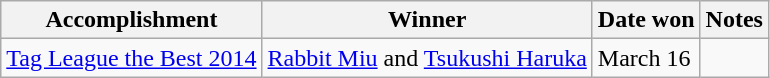<table class="wikitable">
<tr>
<th>Accomplishment</th>
<th>Winner</th>
<th>Date won</th>
<th>Notes</th>
</tr>
<tr>
<td><a href='#'>Tag League the Best 2014</a></td>
<td><a href='#'>Rabbit Miu</a> and <a href='#'>Tsukushi Haruka</a></td>
<td>March 16</td>
<td></td>
</tr>
</table>
